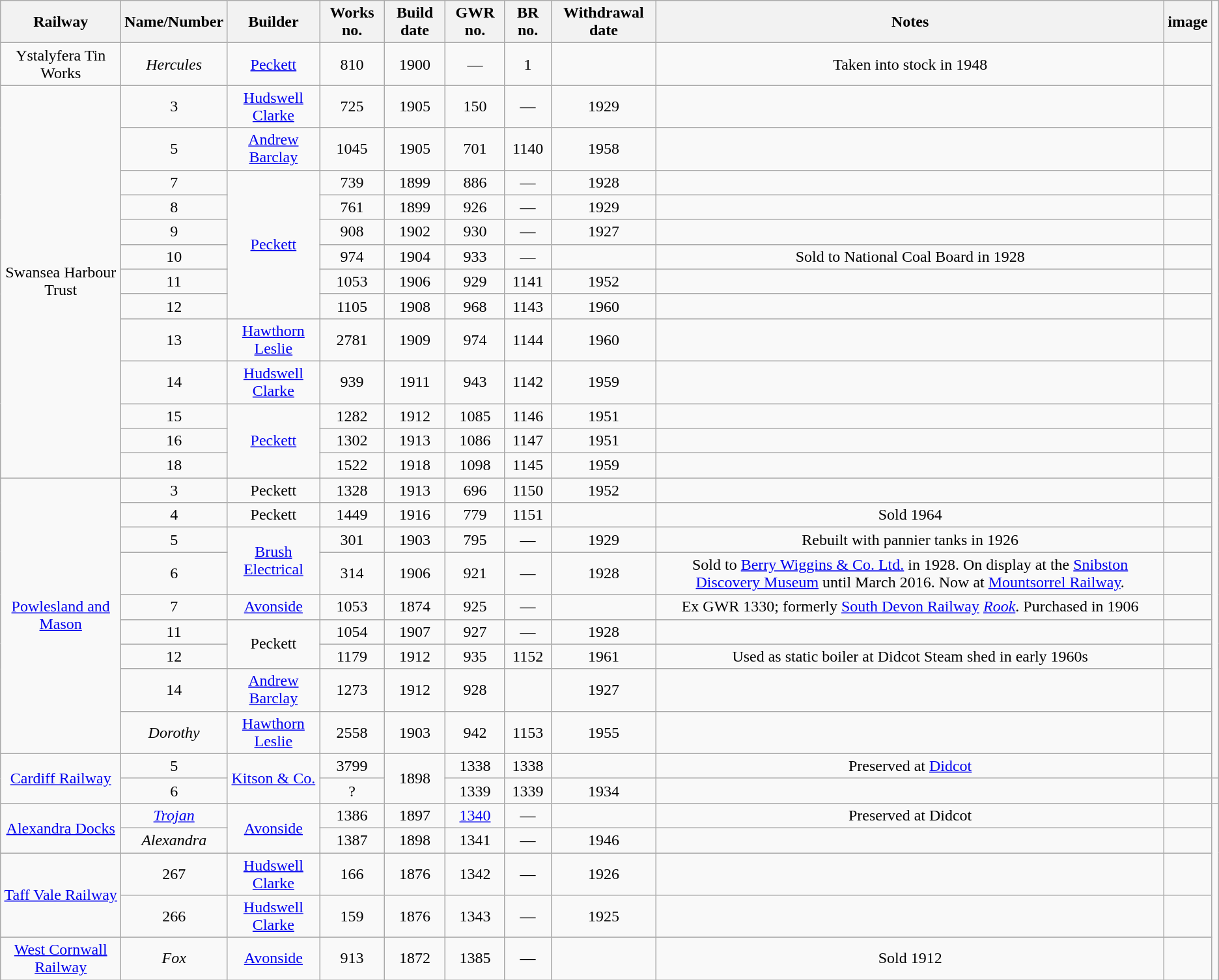<table class="wikitable sortable" style="text-align:center">
<tr>
<th>Railway</th>
<th>Name/Number</th>
<th>Builder</th>
<th>Works no.</th>
<th>Build date</th>
<th>GWR no.</th>
<th>BR no.</th>
<th>Withdrawal date</th>
<th>Notes</th>
<th>image</th>
</tr>
<tr>
<td>Ystalyfera Tin Works</td>
<td><em>Hercules</em></td>
<td><a href='#'>Peckett</a></td>
<td>810</td>
<td>1900</td>
<td>—</td>
<td>1</td>
<td></td>
<td>Taken into stock in 1948</td>
<td></td>
</tr>
<tr>
<td rowspan=13>Swansea Harbour Trust</td>
<td>3</td>
<td><a href='#'>Hudswell Clarke</a></td>
<td>725</td>
<td>1905</td>
<td>150</td>
<td>—</td>
<td>1929</td>
<td></td>
<td></td>
</tr>
<tr>
<td>5</td>
<td><a href='#'>Andrew Barclay</a></td>
<td>1045</td>
<td>1905</td>
<td>701</td>
<td>1140</td>
<td>1958</td>
<td></td>
<td></td>
</tr>
<tr>
<td>7</td>
<td rowspan="6"><a href='#'>Peckett</a></td>
<td>739</td>
<td>1899</td>
<td>886</td>
<td>—</td>
<td>1928</td>
<td></td>
<td></td>
</tr>
<tr>
<td>8</td>
<td>761</td>
<td>1899</td>
<td>926</td>
<td>—</td>
<td>1929</td>
<td></td>
<td></td>
</tr>
<tr>
<td>9</td>
<td>908</td>
<td>1902</td>
<td>930</td>
<td>—</td>
<td>1927</td>
<td></td>
<td></td>
</tr>
<tr>
<td>10</td>
<td>974</td>
<td>1904</td>
<td>933</td>
<td>—</td>
<td></td>
<td>Sold to National Coal Board in 1928</td>
<td></td>
</tr>
<tr>
<td>11</td>
<td>1053</td>
<td>1906</td>
<td>929</td>
<td>1141</td>
<td>1952</td>
<td></td>
<td></td>
</tr>
<tr>
<td>12</td>
<td>1105</td>
<td>1908</td>
<td>968</td>
<td>1143</td>
<td>1960</td>
<td></td>
<td></td>
</tr>
<tr>
<td>13</td>
<td><a href='#'>Hawthorn Leslie</a></td>
<td>2781</td>
<td>1909</td>
<td>974</td>
<td>1144</td>
<td>1960</td>
<td></td>
<td></td>
</tr>
<tr>
<td>14</td>
<td><a href='#'>Hudswell Clarke</a></td>
<td>939</td>
<td>1911</td>
<td>943</td>
<td>1142</td>
<td>1959</td>
<td></td>
<td></td>
</tr>
<tr>
<td>15</td>
<td rowspan="3"><a href='#'>Peckett</a></td>
<td>1282</td>
<td>1912</td>
<td>1085</td>
<td>1146</td>
<td>1951</td>
<td></td>
<td></td>
</tr>
<tr>
<td>16</td>
<td>1302</td>
<td>1913</td>
<td>1086</td>
<td>1147</td>
<td>1951</td>
<td></td>
<td></td>
</tr>
<tr>
<td>18</td>
<td>1522</td>
<td>1918</td>
<td>1098</td>
<td>1145</td>
<td>1959</td>
<td></td>
<td></td>
</tr>
<tr>
<td rowspan=9><a href='#'>Powlesland and Mason</a></td>
<td>3</td>
<td>Peckett</td>
<td>1328</td>
<td>1913</td>
<td>696</td>
<td>1150</td>
<td>1952</td>
<td></td>
<td></td>
</tr>
<tr>
<td>4</td>
<td>Peckett</td>
<td>1449</td>
<td>1916</td>
<td>779</td>
<td>1151</td>
<td></td>
<td>Sold 1964</td>
<td></td>
</tr>
<tr>
<td>5</td>
<td rowspan="2"><a href='#'>Brush Electrical</a></td>
<td>301</td>
<td>1903</td>
<td>795</td>
<td>—</td>
<td>1929</td>
<td>Rebuilt with pannier tanks in 1926</td>
<td></td>
</tr>
<tr>
<td>6</td>
<td>314</td>
<td>1906</td>
<td>921</td>
<td>—</td>
<td>1928</td>
<td>Sold to <a href='#'>Berry Wiggins & Co. Ltd.</a> in 1928. On display at the <a href='#'>Snibston Discovery Museum</a> until March 2016. Now at <a href='#'>Mountsorrel Railway</a>.</td>
<td></td>
</tr>
<tr>
<td>7</td>
<td><a href='#'>Avonside</a></td>
<td>1053</td>
<td>1874</td>
<td>925</td>
<td>—</td>
<td></td>
<td>Ex GWR 1330; formerly <a href='#'>South Devon Railway</a> <em><a href='#'>Rook</a></em>. Purchased in 1906</td>
<td></td>
</tr>
<tr>
<td>11</td>
<td rowspan="2">Peckett</td>
<td>1054</td>
<td>1907</td>
<td>927</td>
<td>—</td>
<td>1928</td>
<td></td>
<td></td>
</tr>
<tr>
<td>12</td>
<td>1179</td>
<td>1912</td>
<td>935</td>
<td>1152</td>
<td>1961</td>
<td>Used as static boiler at Didcot Steam shed in early 1960s</td>
<td></td>
</tr>
<tr>
<td>14</td>
<td><a href='#'>Andrew Barclay</a></td>
<td>1273</td>
<td>1912</td>
<td>928</td>
<td></td>
<td>1927</td>
<td></td>
<td></td>
</tr>
<tr>
<td><em>Dorothy</em></td>
<td><a href='#'>Hawthorn Leslie</a></td>
<td>2558</td>
<td>1903</td>
<td>942</td>
<td>1153</td>
<td>1955</td>
<td></td>
<td></td>
</tr>
<tr>
<td rowspan="2"><a href='#'>Cardiff Railway</a></td>
<td>5</td>
<td rowspan="2"><a href='#'>Kitson & Co.</a></td>
<td>3799</td>
<td rowspan="2">1898</td>
<td>1338</td>
<td>1338</td>
<td></td>
<td>Preserved at <a href='#'>Didcot</a></td>
<td></td>
</tr>
<tr>
<td>6</td>
<td>?</td>
<td>1339</td>
<td>1339</td>
<td>1934</td>
<td></td>
<td></td>
<td></td>
</tr>
<tr>
<td rowspan="2"><a href='#'>Alexandra Docks</a></td>
<td><em><a href='#'>Trojan</a></em></td>
<td rowspan="2"><a href='#'>Avonside</a></td>
<td>1386</td>
<td>1897</td>
<td><a href='#'>1340</a></td>
<td>—</td>
<td></td>
<td>Preserved at Didcot</td>
<td></td>
</tr>
<tr>
<td><em>Alexandra</em></td>
<td>1387</td>
<td>1898</td>
<td>1341</td>
<td>—</td>
<td>1946</td>
<td></td>
<td></td>
</tr>
<tr>
<td rowspan=2><a href='#'>Taff Vale Railway</a></td>
<td>267</td>
<td><a href='#'>Hudswell Clarke</a></td>
<td>166</td>
<td>1876</td>
<td>1342</td>
<td>—</td>
<td>1926</td>
<td></td>
<td></td>
</tr>
<tr>
<td>266</td>
<td><a href='#'>Hudswell Clarke</a></td>
<td>159</td>
<td>1876</td>
<td>1343</td>
<td>—</td>
<td>1925</td>
<td></td>
<td></td>
</tr>
<tr>
<td><a href='#'>West Cornwall Railway</a></td>
<td><em>Fox</em></td>
<td><a href='#'>Avonside</a></td>
<td>913</td>
<td>1872</td>
<td>1385</td>
<td>—</td>
<td></td>
<td>Sold 1912</td>
<td></td>
</tr>
</table>
